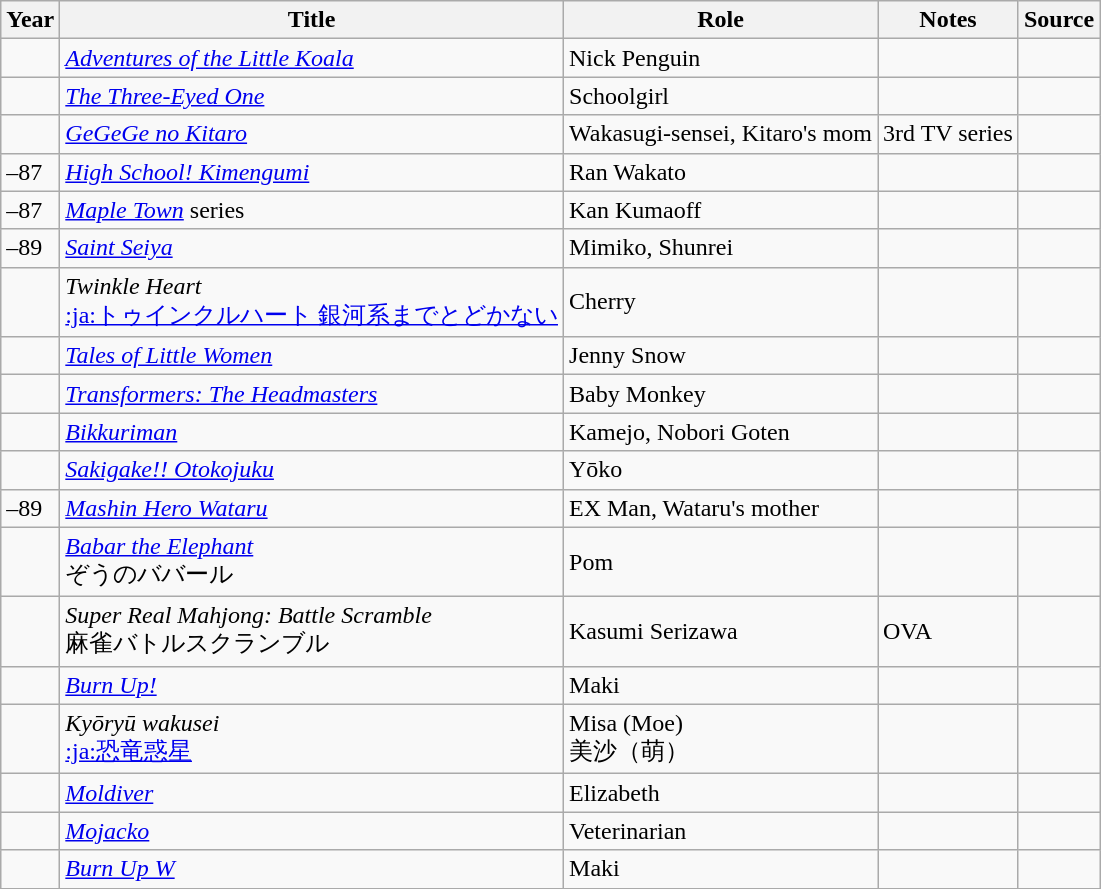<table class="wikitable sortable plainrowheaders">
<tr>
<th>Year</th>
<th>Title</th>
<th>Role</th>
<th class="unsortable">Notes</th>
<th class="unsortable">Source</th>
</tr>
<tr>
<td></td>
<td><em><a href='#'>Adventures of the Little Koala</a></em></td>
<td>Nick Penguin</td>
<td></td>
<td></td>
</tr>
<tr>
<td></td>
<td><em><a href='#'>The Three-Eyed One</a></em></td>
<td>Schoolgirl</td>
<td></td>
<td></td>
</tr>
<tr>
<td></td>
<td><em><a href='#'>GeGeGe no Kitaro</a></em></td>
<td>Wakasugi-sensei, Kitaro's mom </td>
<td>3rd TV series</td>
<td></td>
</tr>
<tr>
<td>–87</td>
<td><em><a href='#'>High School! Kimengumi</a></em></td>
<td>Ran Wakato</td>
<td></td>
<td></td>
</tr>
<tr>
<td>–87</td>
<td><em><a href='#'>Maple Town</a></em> series</td>
<td>Kan Kumaoff</td>
<td></td>
<td></td>
</tr>
<tr>
<td>–89</td>
<td><em><a href='#'>Saint Seiya</a></em></td>
<td>Mimiko, Shunrei </td>
<td></td>
<td></td>
</tr>
<tr>
<td></td>
<td><em>Twinkle Heart</em><br><a href='#'>:ja:トゥインクルハート 銀河系までとどかない</a></td>
<td>Cherry</td>
<td></td>
<td></td>
</tr>
<tr>
<td></td>
<td><em><a href='#'>Tales of Little Women</a></em></td>
<td>Jenny Snow</td>
<td></td>
<td></td>
</tr>
<tr>
<td></td>
<td><em><a href='#'>Transformers: The Headmasters</a></em></td>
<td>Baby Monkey</td>
<td></td>
<td></td>
</tr>
<tr>
<td></td>
<td><em><a href='#'>Bikkuriman</a></em></td>
<td>Kamejo, Nobori Goten </td>
<td></td>
<td></td>
</tr>
<tr>
<td></td>
<td><em><a href='#'>Sakigake!! Otokojuku</a></em></td>
<td>Yōko</td>
<td></td>
<td></td>
</tr>
<tr>
<td>–89</td>
<td><em><a href='#'>Mashin Hero Wataru</a></em></td>
<td>EX Man, Wataru's mother</td>
<td></td>
<td></td>
</tr>
<tr>
<td></td>
<td><em><a href='#'>Babar the Elephant</a></em><br>ぞうのババール</td>
<td>Pom</td>
<td></td>
<td></td>
</tr>
<tr>
<td></td>
<td><em>Super Real Mahjong: Battle Scramble</em><br>麻雀バトルスクランブル</td>
<td>Kasumi Serizawa</td>
<td>OVA</td>
<td></td>
</tr>
<tr>
<td></td>
<td><em><a href='#'>Burn Up!</a></em></td>
<td>Maki</td>
<td></td>
<td></td>
</tr>
<tr>
<td></td>
<td><em>Kyōryū wakusei</em><br><a href='#'>:ja:恐竜惑星</a></td>
<td>Misa (Moe)<br>美沙（萌）</td>
<td></td>
<td></td>
</tr>
<tr>
<td></td>
<td><em><a href='#'>Moldiver</a></em></td>
<td>Elizabeth</td>
<td></td>
<td></td>
</tr>
<tr>
<td></td>
<td><em><a href='#'>Mojacko</a></em></td>
<td>Veterinarian</td>
<td></td>
<td></td>
</tr>
<tr>
<td></td>
<td><em><a href='#'>Burn Up W</a></em></td>
<td>Maki</td>
<td></td>
<td></td>
</tr>
<tr>
</tr>
</table>
